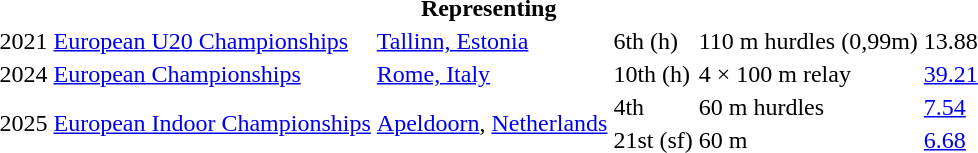<table>
<tr>
<th colspan="6">Representing </th>
</tr>
<tr>
<td>2021</td>
<td><a href='#'>European U20 Championships</a></td>
<td><a href='#'>Tallinn, Estonia</a></td>
<td>6th (h)</td>
<td>110 m hurdles (0,99m)</td>
<td>13.88</td>
</tr>
<tr>
<td>2024</td>
<td><a href='#'>European Championships</a></td>
<td><a href='#'>Rome, Italy</a></td>
<td>10th (h)</td>
<td>4 × 100 m relay</td>
<td><a href='#'>39.21</a></td>
</tr>
<tr>
<td rowspan=2>2025</td>
<td rowspan=2><a href='#'>European Indoor Championships</a></td>
<td rowspan=2><a href='#'>Apeldoorn</a>, <a href='#'>Netherlands</a></td>
<td>4th</td>
<td>60 m hurdles </td>
<td><a href='#'>7.54</a></td>
</tr>
<tr>
<td>21st (sf)</td>
<td>60 m </td>
<td><a href='#'>6.68</a></td>
</tr>
</table>
